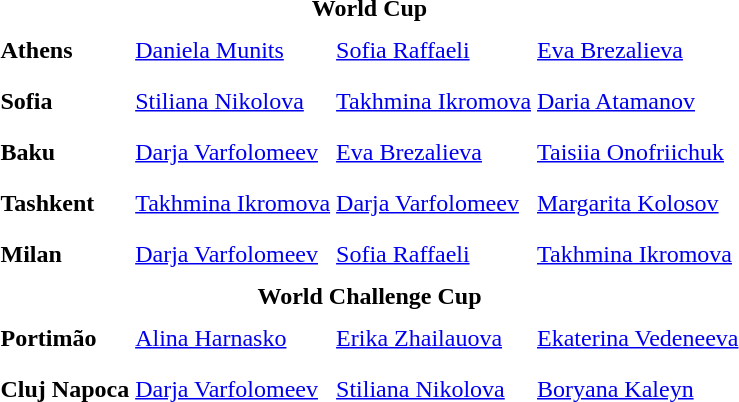<table>
<tr>
<td colspan="4" style="text-align:center;"><strong>World Cup</strong></td>
</tr>
<tr>
<th scope=row style="text-align:left">Athens</th>
<td style="height:30px;"> <a href='#'>Daniela Munits</a></td>
<td style="height:30px;"> <a href='#'>Sofia Raffaeli</a></td>
<td style="height:30px;"> <a href='#'>Eva Brezalieva</a></td>
</tr>
<tr>
<th scope=row style="text-align:left">Sofia</th>
<td style="height:30px;"> <a href='#'>Stiliana Nikolova</a></td>
<td style="height:30px;"> <a href='#'>Takhmina Ikromova</a></td>
<td style="height:30px;"> <a href='#'>Daria Atamanov</a></td>
</tr>
<tr>
<th scope=row style="text-align:left">Baku</th>
<td style="height:30px;"> <a href='#'>Darja Varfolomeev</a></td>
<td style="height:30px;"> <a href='#'>Eva Brezalieva</a></td>
<td style="height:30px;"> <a href='#'>Taisiia Onofriichuk</a></td>
</tr>
<tr>
<th scope=row style="text-align:left">Tashkent</th>
<td style="height:30px;"> <a href='#'>Takhmina Ikromova</a></td>
<td style="height:30px;"> <a href='#'>Darja Varfolomeev</a></td>
<td style="height:30px;"> <a href='#'>Margarita Kolosov</a></td>
</tr>
<tr>
<th scope=row style="text-align:left">Milan</th>
<td style="height:30px;"> <a href='#'>Darja Varfolomeev</a></td>
<td style="height:30px;"> <a href='#'>Sofia Raffaeli</a></td>
<td style="height:30px;"> <a href='#'>Takhmina Ikromova</a></td>
</tr>
<tr>
<td colspan="4" style="text-align:center;"><strong>World Challenge Cup</strong></td>
</tr>
<tr>
<th scope=row style="text-align:left">Portimão</th>
<td style="height:30px;"> <a href='#'>Alina Harnasko</a></td>
<td style="height:30px;"> <a href='#'>Erika Zhailauova</a></td>
<td style="height:30px;"> <a href='#'>Ekaterina Vedeneeva</a></td>
</tr>
<tr>
<th scope=row style="text-align:left">Cluj Napoca</th>
<td style="height:30px;"> <a href='#'>Darja Varfolomeev</a></td>
<td style="height:30px;"> <a href='#'>Stiliana Nikolova</a></td>
<td style="height:30px;"> <a href='#'>Boryana Kaleyn</a></td>
</tr>
<tr>
</tr>
</table>
